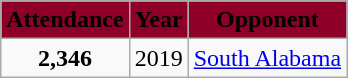<table class="wikitable" style="text-align:center;">
<tr>
<th style="background:#8e0028;"><span> Attendance</span></th>
<th style="background:#8e0028;"><span> Year</span></th>
<th style="background:#8e0028;"><span> Opponent</span></th>
</tr>
<tr style="text-align:center;">
<td><strong>2,346</strong></td>
<td>2019</td>
<td><a href='#'>South Alabama</a></td>
</tr>
</table>
